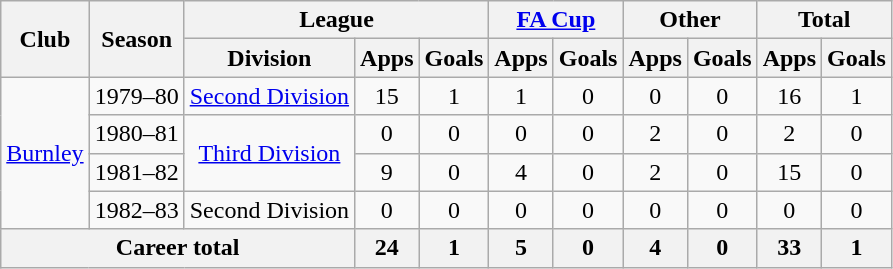<table class="wikitable" style="text-align:center">
<tr>
<th rowspan="2">Club</th>
<th rowspan="2">Season</th>
<th colspan="3">League</th>
<th colspan="2"><a href='#'>FA Cup</a></th>
<th colspan="2">Other</th>
<th colspan="2">Total</th>
</tr>
<tr>
<th>Division</th>
<th>Apps</th>
<th>Goals</th>
<th>Apps</th>
<th>Goals</th>
<th>Apps</th>
<th>Goals</th>
<th>Apps</th>
<th>Goals</th>
</tr>
<tr>
<td rowspan="4"><a href='#'>Burnley</a></td>
<td>1979–80</td>
<td><a href='#'>Second Division</a></td>
<td>15</td>
<td>1</td>
<td>1</td>
<td>0</td>
<td>0</td>
<td>0</td>
<td>16</td>
<td>1</td>
</tr>
<tr>
<td>1980–81</td>
<td rowspan="2"><a href='#'>Third Division</a></td>
<td>0</td>
<td>0</td>
<td>0</td>
<td>0</td>
<td>2</td>
<td>0</td>
<td>2</td>
<td>0</td>
</tr>
<tr>
<td>1981–82</td>
<td>9</td>
<td>0</td>
<td>4</td>
<td>0</td>
<td>2</td>
<td>0</td>
<td>15</td>
<td>0</td>
</tr>
<tr>
<td>1982–83</td>
<td>Second Division</td>
<td>0</td>
<td>0</td>
<td>0</td>
<td>0</td>
<td>0</td>
<td>0</td>
<td>0</td>
<td>0</td>
</tr>
<tr>
<th colspan="3">Career total</th>
<th>24</th>
<th>1</th>
<th>5</th>
<th>0</th>
<th>4</th>
<th>0</th>
<th>33</th>
<th>1</th>
</tr>
</table>
